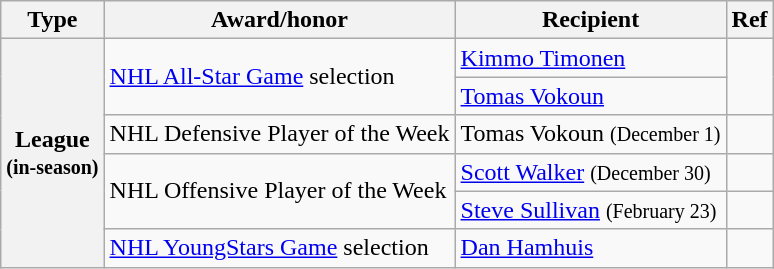<table class="wikitable">
<tr>
<th scope="col">Type</th>
<th scope="col">Award/honor</th>
<th scope="col">Recipient</th>
<th scope="col">Ref</th>
</tr>
<tr>
<th scope="row" rowspan="6">League<br><small>(in-season)</small></th>
<td rowspan="2"><a href='#'>NHL All-Star Game</a> selection</td>
<td><a href='#'>Kimmo Timonen</a></td>
<td rowspan="2"></td>
</tr>
<tr>
<td><a href='#'>Tomas Vokoun</a></td>
</tr>
<tr>
<td>NHL Defensive Player of the Week</td>
<td>Tomas Vokoun <small>(December 1)</small></td>
<td></td>
</tr>
<tr>
<td rowspan="2">NHL Offensive Player of the Week</td>
<td><a href='#'>Scott Walker</a> <small>(December 30)</small></td>
<td></td>
</tr>
<tr>
<td><a href='#'>Steve Sullivan</a> <small>(February 23)</small></td>
<td></td>
</tr>
<tr>
<td><a href='#'>NHL YoungStars Game</a> selection</td>
<td><a href='#'>Dan Hamhuis</a></td>
<td></td>
</tr>
</table>
